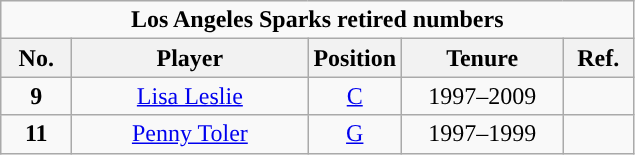<table class="wikitable" style="text-align:center">
<tr>
<td colspan="5"><strong>Los Angeles Sparks retired numbers</strong></td>
</tr>
<tr>
<th style="width:40px; ">No.</th>
<th style="width:150px; ">Player</th>
<th style="width:40px; ">Position</th>
<th style="width:100px; ">Tenure</th>
<th style="width:40px; ">Ref.</th>
</tr>
<tr>
<td><strong>9</strong></td>
<td><a href='#'>Lisa Leslie</a></td>
<td><a href='#'>C</a></td>
<td>1997–2009</td>
<td></td>
</tr>
<tr>
<td><strong>11</strong></td>
<td><a href='#'>Penny Toler</a></td>
<td><a href='#'>G</a></td>
<td>1997–1999</td>
<td></td>
</tr>
</table>
